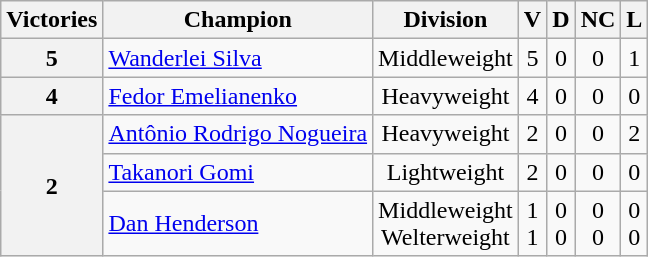<table class="wikitable" style="text-align:center">
<tr>
<th>Victories</th>
<th>Champion</th>
<th>Division</th>
<th>V</th>
<th>D</th>
<th>NC</th>
<th>L</th>
</tr>
<tr>
<th rowspan="1">5</th>
<td align=left> <a href='#'>Wanderlei Silva</a></td>
<td align=center>Middleweight</td>
<td>5</td>
<td>0</td>
<td>0</td>
<td>1</td>
</tr>
<tr>
<th rowspan="1">4</th>
<td align=left> <a href='#'>Fedor Emelianenko</a></td>
<td align=center>Heavyweight</td>
<td>4</td>
<td>0</td>
<td>0</td>
<td>0</td>
</tr>
<tr>
<th rowspan="3">2</th>
<td align=left> <a href='#'>Antônio Rodrigo Nogueira</a></td>
<td align=center>Heavyweight</td>
<td>2</td>
<td>0</td>
<td>0</td>
<td>2</td>
</tr>
<tr>
<td align=left> <a href='#'>Takanori Gomi</a></td>
<td align=center>Lightweight</td>
<td>2</td>
<td>0</td>
<td>0</td>
<td>0</td>
</tr>
<tr>
<td align=left> <a href='#'>Dan Henderson</a></td>
<td align=center>Middleweight <br> Welterweight</td>
<td>1 <br> 1</td>
<td>0 <br> 0</td>
<td>0 <br> 0</td>
<td>0 <br> 0</td>
</tr>
</table>
